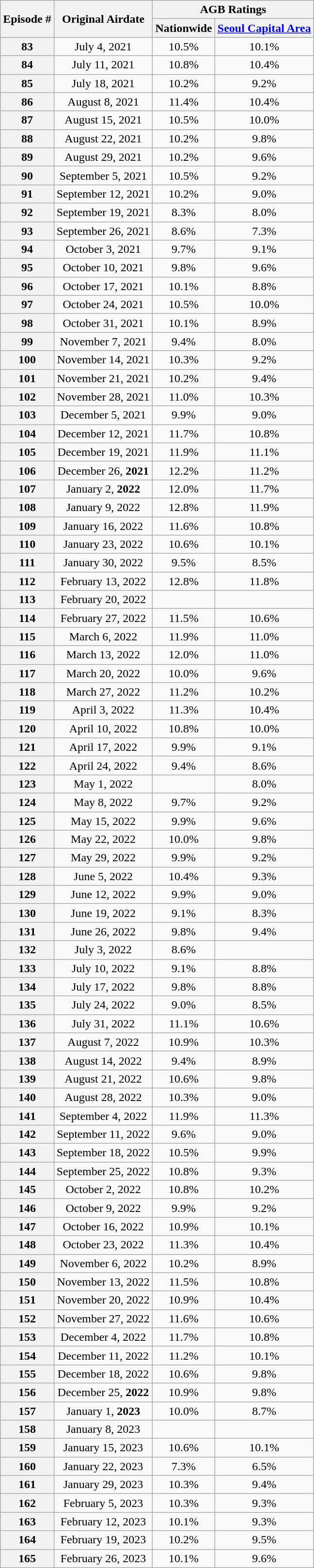<table class="wikitable" style="text-align:center;">
<tr>
<th rowspan=2>Episode #</th>
<th rowspan=2>Original Airdate</th>
<th colspan=2>AGB Ratings</th>
</tr>
<tr>
<th>Nationwide</th>
<th><a href='#'>Seoul Capital Area</a></th>
</tr>
<tr>
<th>83</th>
<td>July 4, 2021</td>
<td>10.5%</td>
<td>10.1%</td>
</tr>
<tr>
<th>84</th>
<td>July 11, 2021</td>
<td>10.8%</td>
<td>10.4%</td>
</tr>
<tr>
<th>85</th>
<td>July 18, 2021</td>
<td>10.2%</td>
<td>9.2%</td>
</tr>
<tr>
<th>86</th>
<td>August 8, 2021</td>
<td>11.4%</td>
<td>10.4%</td>
</tr>
<tr>
<th>87</th>
<td>August 15, 2021</td>
<td>10.5%</td>
<td>10.0%</td>
</tr>
<tr>
<th>88</th>
<td>August 22, 2021</td>
<td>10.2%</td>
<td>9.8%</td>
</tr>
<tr>
<th>89</th>
<td>August 29, 2021</td>
<td>10.2%</td>
<td>9.6%</td>
</tr>
<tr>
<th>90</th>
<td>September 5, 2021</td>
<td>10.5%</td>
<td>9.2%</td>
</tr>
<tr>
<th>91</th>
<td>September 12, 2021</td>
<td>10.2%</td>
<td>9.0%</td>
</tr>
<tr>
<th>92</th>
<td>September 19, 2021</td>
<td>8.3%</td>
<td>8.0%</td>
</tr>
<tr>
<th>93</th>
<td>September 26, 2021</td>
<td>8.6%</td>
<td>7.3%</td>
</tr>
<tr>
<th>94</th>
<td>October 3, 2021</td>
<td>9.7%</td>
<td>9.1%</td>
</tr>
<tr>
<th>95</th>
<td>October 10, 2021</td>
<td>9.8%</td>
<td>9.6%</td>
</tr>
<tr>
<th>96</th>
<td>October 17, 2021</td>
<td>10.1%</td>
<td>8.8%</td>
</tr>
<tr>
<th>97</th>
<td>October 24, 2021</td>
<td>10.5%</td>
<td>10.0%</td>
</tr>
<tr>
<th>98</th>
<td>October 31, 2021</td>
<td>10.1%</td>
<td>8.9%</td>
</tr>
<tr>
<th>99</th>
<td>November 7, 2021</td>
<td>9.4%</td>
<td>8.0%</td>
</tr>
<tr>
<th>100</th>
<td>November 14, 2021</td>
<td>10.3%</td>
<td>9.2%</td>
</tr>
<tr>
<th>101</th>
<td>November 21, 2021</td>
<td>10.2%</td>
<td>9.4%</td>
</tr>
<tr>
<th>102</th>
<td>November 28, 2021</td>
<td>11.0%</td>
<td>10.3%</td>
</tr>
<tr>
<th>103</th>
<td>December 5, 2021</td>
<td>9.9%</td>
<td>9.0%</td>
</tr>
<tr>
<th>104</th>
<td>December 12, 2021</td>
<td>11.7%</td>
<td>10.8%</td>
</tr>
<tr>
<th>105</th>
<td>December 19, 2021</td>
<td>11.9%</td>
<td>11.1%</td>
</tr>
<tr>
<th>106</th>
<td>December 26, <strong>2021</strong></td>
<td>12.2%</td>
<td>11.2%</td>
</tr>
<tr>
<th>107</th>
<td>January 2, <strong>2022</strong></td>
<td>12.0%</td>
<td>11.7%</td>
</tr>
<tr>
<th>108</th>
<td>January 9, 2022</td>
<td>12.8%</td>
<td>11.9%</td>
</tr>
<tr>
<th>109</th>
<td>January 16, 2022</td>
<td>11.6%</td>
<td>10.8%</td>
</tr>
<tr>
<th>110</th>
<td>January 23, 2022</td>
<td>10.6%</td>
<td>10.1%</td>
</tr>
<tr>
<th>111</th>
<td>January 30, 2022</td>
<td>9.5%</td>
<td>8.5%</td>
</tr>
<tr>
<th>112</th>
<td>February 13, 2022</td>
<td>12.8%</td>
<td>11.8%</td>
</tr>
<tr>
<th>113</th>
<td>February 20, 2022</td>
<td></td>
<td></td>
</tr>
<tr>
<th>114</th>
<td>February 27, 2022</td>
<td>11.5%</td>
<td>10.6%</td>
</tr>
<tr>
<th>115</th>
<td>March 6, 2022</td>
<td>11.9%</td>
<td>11.0%</td>
</tr>
<tr>
<th>116</th>
<td>March 13, 2022</td>
<td>12.0%</td>
<td>11.0%</td>
</tr>
<tr>
<th>117</th>
<td>March 20, 2022</td>
<td>10.0%</td>
<td>9.6%</td>
</tr>
<tr>
<th>118</th>
<td>March 27, 2022</td>
<td>11.2%</td>
<td>10.2%</td>
</tr>
<tr>
<th>119</th>
<td>April 3, 2022</td>
<td>11.3%</td>
<td>10.4%</td>
</tr>
<tr>
<th>120</th>
<td>April 10, 2022</td>
<td>10.8%</td>
<td>10.0%</td>
</tr>
<tr>
<th>121</th>
<td>April 17, 2022</td>
<td>9.9%</td>
<td>9.1%</td>
</tr>
<tr>
<th>122</th>
<td>April 24, 2022</td>
<td>9.4%</td>
<td>8.6%</td>
</tr>
<tr>
<th>123</th>
<td>May 1, 2022</td>
<td></td>
<td>8.0%</td>
</tr>
<tr>
<th>124</th>
<td>May 8, 2022</td>
<td>9.7%</td>
<td>9.2%</td>
</tr>
<tr>
<th>125</th>
<td>May 15, 2022</td>
<td>9.9%</td>
<td>9.6%</td>
</tr>
<tr>
<th>126</th>
<td>May 22, 2022</td>
<td>10.0%</td>
<td>9.8%</td>
</tr>
<tr>
<th>127</th>
<td>May 29, 2022</td>
<td>9.9%</td>
<td>9.2%</td>
</tr>
<tr>
<th>128</th>
<td>June 5, 2022</td>
<td>10.4%</td>
<td>9.3%</td>
</tr>
<tr>
<th>129</th>
<td>June 12, 2022</td>
<td>9.9%</td>
<td>9.0%</td>
</tr>
<tr>
<th>130</th>
<td>June 19, 2022</td>
<td>9.1%</td>
<td>8.3%</td>
</tr>
<tr>
<th>131</th>
<td>June 26, 2022</td>
<td>9.8%</td>
<td>9.4%</td>
</tr>
<tr>
<th>132</th>
<td>July 3, 2022</td>
<td>8.6%</td>
<td></td>
</tr>
<tr>
<th>133</th>
<td>July 10, 2022</td>
<td>9.1%</td>
<td>8.8%</td>
</tr>
<tr>
<th>134</th>
<td>July 17, 2022</td>
<td>9.8%</td>
<td>8.8%</td>
</tr>
<tr>
<th>135</th>
<td>July 24, 2022</td>
<td>9.0%</td>
<td>8.5%</td>
</tr>
<tr>
<th>136</th>
<td>July 31, 2022</td>
<td>11.1%</td>
<td>10.6%</td>
</tr>
<tr>
<th>137</th>
<td>August 7, 2022</td>
<td>10.9%</td>
<td>10.3%</td>
</tr>
<tr>
<th>138</th>
<td>August 14, 2022</td>
<td>9.4%</td>
<td>8.9%</td>
</tr>
<tr>
<th>139</th>
<td>August 21, 2022</td>
<td>10.6%</td>
<td>9.8%</td>
</tr>
<tr>
<th>140</th>
<td>August 28, 2022</td>
<td>10.3%</td>
<td>9.0%</td>
</tr>
<tr>
<th>141</th>
<td>September 4, 2022</td>
<td>11.9%</td>
<td>11.3%</td>
</tr>
<tr>
<th>142</th>
<td>September 11, 2022</td>
<td>9.6%</td>
<td>9.0%</td>
</tr>
<tr>
<th>143</th>
<td>September 18, 2022</td>
<td>10.5%</td>
<td>9.9%</td>
</tr>
<tr>
<th>144</th>
<td>September 25, 2022</td>
<td>10.8%</td>
<td>9.3%</td>
</tr>
<tr>
<th>145</th>
<td>October 2, 2022</td>
<td>10.8%</td>
<td>10.2%</td>
</tr>
<tr>
<th>146</th>
<td>October 9, 2022</td>
<td>9.9%</td>
<td>9.2%</td>
</tr>
<tr>
<th>147</th>
<td>October 16, 2022</td>
<td>10.9%</td>
<td>10.1%</td>
</tr>
<tr>
<th>148</th>
<td>October 23, 2022</td>
<td>11.3%</td>
<td>10.4%</td>
</tr>
<tr>
<th>149</th>
<td>November 6, 2022</td>
<td>10.2%</td>
<td>8.9%</td>
</tr>
<tr>
<th>150</th>
<td>November 13, 2022</td>
<td>11.5%</td>
<td>10.8%</td>
</tr>
<tr>
<th>151</th>
<td>November 20, 2022</td>
<td>10.9%</td>
<td>10.4%</td>
</tr>
<tr>
<th>152</th>
<td>November 27, 2022</td>
<td>11.6%</td>
<td>10.6%</td>
</tr>
<tr>
<th>153</th>
<td>December 4, 2022</td>
<td>11.7%</td>
<td>10.8%</td>
</tr>
<tr>
<th>154</th>
<td>December 11, 2022</td>
<td>11.2%</td>
<td>10.1%</td>
</tr>
<tr>
<th>155</th>
<td>December 18, 2022</td>
<td>10.6%</td>
<td>9.8%</td>
</tr>
<tr>
<th>156</th>
<td>December 25, <strong>2022</strong></td>
<td>10.9%</td>
<td>9.8%</td>
</tr>
<tr>
<th>157</th>
<td>January 1, <strong>2023</strong></td>
<td>10.0%</td>
<td>8.7%</td>
</tr>
<tr>
<th>158</th>
<td>January 8, 2023</td>
<td></td>
<td></td>
</tr>
<tr>
<th>159</th>
<td>January 15, 2023</td>
<td>10.6%</td>
<td>10.1%</td>
</tr>
<tr>
<th>160</th>
<td>January 22, 2023</td>
<td>7.3%</td>
<td>6.5%</td>
</tr>
<tr>
<th>161</th>
<td>January 29, 2023</td>
<td>10.3%</td>
<td>9.4%</td>
</tr>
<tr>
<th>162</th>
<td>February 5, 2023</td>
<td>10.3%</td>
<td>9.3%</td>
</tr>
<tr>
<th>163</th>
<td>February 12, 2023</td>
<td>10.1%</td>
<td>9.3%</td>
</tr>
<tr>
<th>164</th>
<td>February 19, 2023</td>
<td>10.2%</td>
<td>9.5%</td>
</tr>
<tr>
<th>165</th>
<td>February 26, 2023</td>
<td>10.1%</td>
<td>9.6%</td>
</tr>
</table>
